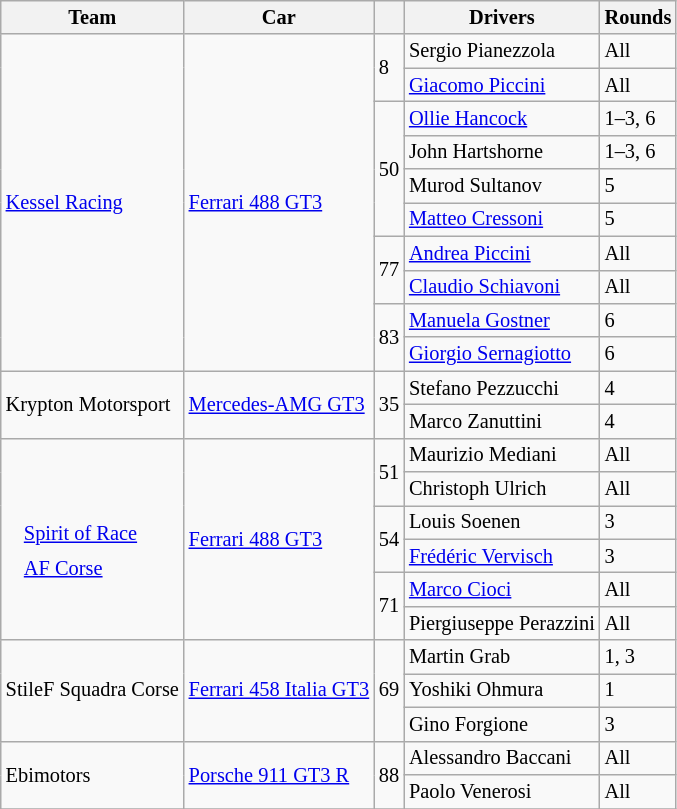<table class="wikitable" style="font-size: 85%;">
<tr>
<th>Team</th>
<th>Car</th>
<th></th>
<th>Drivers</th>
<th>Rounds</th>
</tr>
<tr>
<td rowspan=10> <a href='#'>Kessel Racing</a></td>
<td rowspan=10><a href='#'>Ferrari 488 GT3</a></td>
<td rowspan=2>8</td>
<td> Sergio Pianezzola</td>
<td>All</td>
</tr>
<tr>
<td> <a href='#'>Giacomo Piccini</a></td>
<td>All</td>
</tr>
<tr>
<td rowspan=4>50</td>
<td> <a href='#'>Ollie Hancock</a></td>
<td>1–3, 6</td>
</tr>
<tr>
<td> John Hartshorne</td>
<td>1–3, 6</td>
</tr>
<tr>
<td> Murod Sultanov</td>
<td>5</td>
</tr>
<tr>
<td> <a href='#'>Matteo Cressoni</a></td>
<td>5</td>
</tr>
<tr>
<td rowspan=2>77</td>
<td> <a href='#'>Andrea Piccini</a></td>
<td>All</td>
</tr>
<tr>
<td> <a href='#'>Claudio Schiavoni</a></td>
<td>All</td>
</tr>
<tr>
<td rowspan=2>83</td>
<td> <a href='#'>Manuela Gostner</a></td>
<td>6</td>
</tr>
<tr>
<td> <a href='#'>Giorgio Sernagiotto</a></td>
<td>6</td>
</tr>
<tr>
<td rowspan=2> Krypton Motorsport</td>
<td rowspan=2><a href='#'>Mercedes-AMG GT3</a></td>
<td rowspan=2>35</td>
<td> Stefano Pezzucchi</td>
<td>4</td>
</tr>
<tr>
<td> Marco Zanuttini</td>
<td>4</td>
</tr>
<tr>
<td rowspan=6><br><table style="float: left; border-top:transparent; border-right:transparent; border-bottom:transparent; border-left:transparent;">
<tr>
<td style=" border-top:transparent; border-right:transparent; border-bottom:transparent; border-left:transparent;" rowspan=4><br></td>
<td style=" border-top:transparent; border-right:transparent; border-bottom:transparent; border-left:transparent;"><a href='#'>Spirit of Race</a></td>
</tr>
<tr>
<td style=" border-top:transparent; border-right:transparent; border-bottom:transparent; border-left:transparent;"><a href='#'>AF Corse</a></td>
</tr>
</table>
</td>
<td rowspan=6><a href='#'>Ferrari 488 GT3</a></td>
<td rowspan=2>51</td>
<td> Maurizio Mediani</td>
<td>All</td>
</tr>
<tr>
<td> Christoph Ulrich</td>
<td>All</td>
</tr>
<tr>
<td rowspan=2>54</td>
<td> Louis Soenen</td>
<td>3</td>
</tr>
<tr>
<td> <a href='#'>Frédéric Vervisch</a></td>
<td>3</td>
</tr>
<tr>
<td rowspan=2>71</td>
<td> <a href='#'>Marco Cioci</a></td>
<td>All</td>
</tr>
<tr>
<td> Piergiuseppe Perazzini</td>
<td>All</td>
</tr>
<tr>
<td rowspan=3> StileF Squadra Corse</td>
<td rowspan=3><a href='#'>Ferrari 458 Italia GT3</a></td>
<td rowspan=3>69</td>
<td> Martin Grab</td>
<td>1, 3</td>
</tr>
<tr>
<td> Yoshiki Ohmura</td>
<td>1</td>
</tr>
<tr>
<td> Gino Forgione</td>
<td>3</td>
</tr>
<tr>
<td rowspan=2> Ebimotors</td>
<td rowspan=2><a href='#'>Porsche 911 GT3 R</a></td>
<td rowspan=2>88</td>
<td> Alessandro Baccani</td>
<td>All</td>
</tr>
<tr>
<td> Paolo Venerosi</td>
<td>All</td>
</tr>
<tr>
</tr>
</table>
